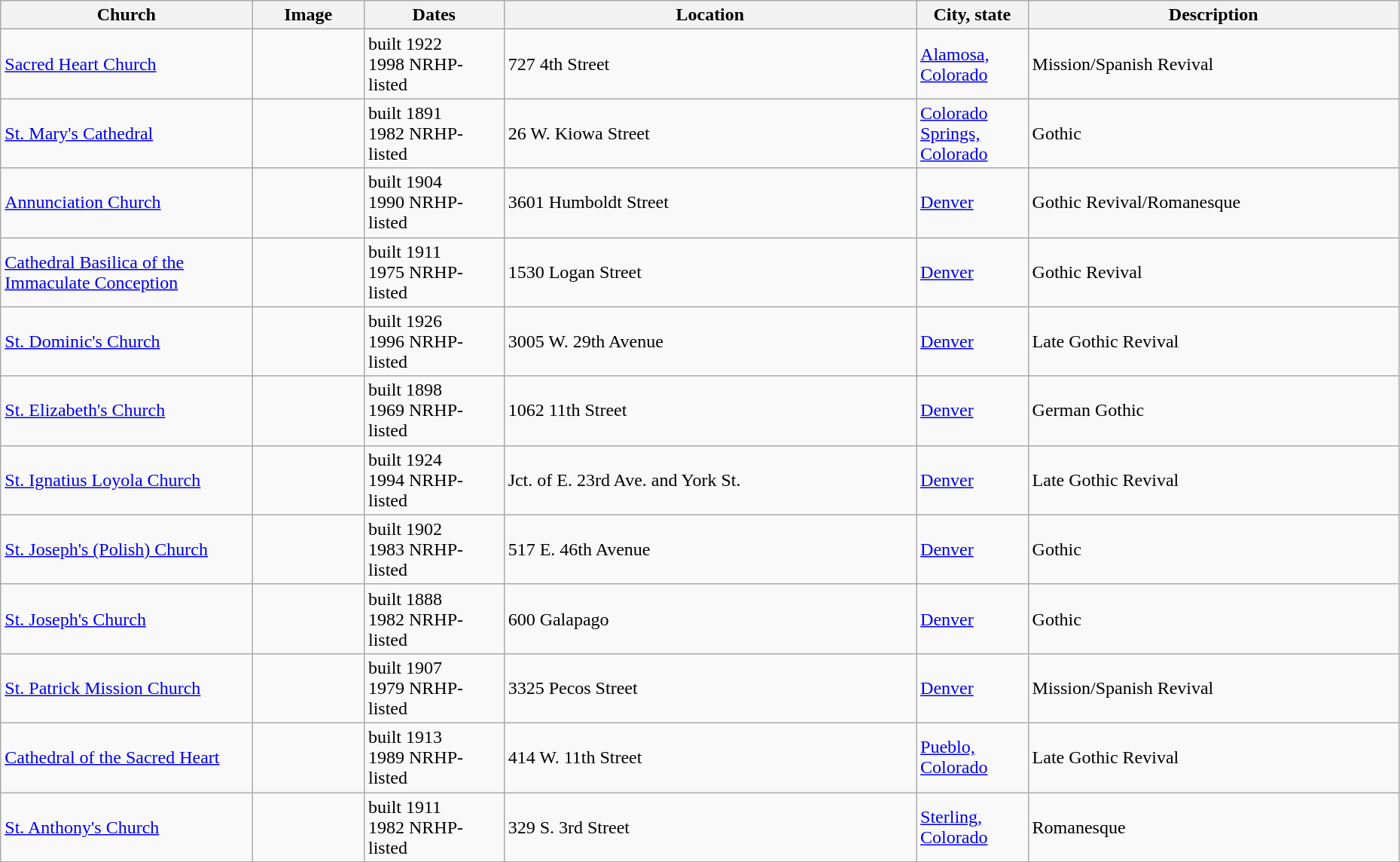<table class="wikitable sortable" style="width:98%">
<tr>
<th width = 18%><strong>Church</strong></th>
<th width = 8% class="unsortable"><strong>Image</strong></th>
<th width = 10%><strong>Dates</strong></th>
<th><strong>Location</strong></th>
<th width = 8%><strong>City, state</strong></th>
<th class="unsortable"><strong>Description</strong></th>
</tr>
<tr>
<td><a href='#'>Sacred Heart Church</a></td>
<td></td>
<td>built 1922<br>1998 NRHP-listed</td>
<td>727 4th Street<br><small></small></td>
<td><a href='#'>Alamosa, Colorado</a></td>
<td>Mission/Spanish Revival</td>
</tr>
<tr>
<td><a href='#'>St. Mary's Cathedral</a></td>
<td></td>
<td>built 1891<br>1982 NRHP-listed</td>
<td>26 W. Kiowa Street<br><small></small></td>
<td><a href='#'>Colorado Springs, Colorado</a></td>
<td>Gothic</td>
</tr>
<tr>
<td><a href='#'>Annunciation Church</a></td>
<td></td>
<td>built 1904<br>1990 NRHP-listed</td>
<td>3601 Humboldt Street<br><small></small></td>
<td><a href='#'>Denver</a></td>
<td>Gothic Revival/Romanesque</td>
</tr>
<tr>
<td><a href='#'>Cathedral Basilica of the Immaculate Conception</a></td>
<td></td>
<td>built 1911<br>1975 NRHP-listed</td>
<td>1530 Logan Street<br><small></small></td>
<td><a href='#'>Denver</a></td>
<td>Gothic Revival</td>
</tr>
<tr>
<td><a href='#'>St. Dominic's Church</a></td>
<td></td>
<td>built 1926<br>1996 NRHP-listed</td>
<td>3005 W. 29th Avenue<br><small></small></td>
<td><a href='#'>Denver</a></td>
<td>Late Gothic Revival</td>
</tr>
<tr>
<td><a href='#'>St. Elizabeth's Church</a></td>
<td></td>
<td>built 1898<br>1969 NRHP-listed</td>
<td>1062 11th Street<br><small></small></td>
<td><a href='#'>Denver</a></td>
<td>German Gothic</td>
</tr>
<tr>
<td><a href='#'>St. Ignatius Loyola Church</a></td>
<td></td>
<td>built 1924<br>1994 NRHP-listed</td>
<td>Jct. of E. 23rd Ave. and York St.<br><small></small></td>
<td><a href='#'>Denver</a></td>
<td>Late Gothic Revival</td>
</tr>
<tr>
<td><a href='#'>St. Joseph's (Polish) Church</a></td>
<td></td>
<td>built 1902<br>1983 NRHP-listed</td>
<td>517 E. 46th Avenue<br><small></small></td>
<td><a href='#'>Denver</a></td>
<td>Gothic</td>
</tr>
<tr>
<td><a href='#'>St. Joseph's Church</a></td>
<td></td>
<td>built 1888<br>1982 NRHP-listed</td>
<td>600 Galapago<br><small></small></td>
<td><a href='#'>Denver</a></td>
<td>Gothic</td>
</tr>
<tr>
<td><a href='#'>St. Patrick Mission Church</a></td>
<td></td>
<td>built 1907<br>1979 NRHP-listed</td>
<td>3325 Pecos Street<br><small></small></td>
<td><a href='#'>Denver</a></td>
<td>Mission/Spanish Revival</td>
</tr>
<tr>
<td><a href='#'>Cathedral of the Sacred Heart</a></td>
<td></td>
<td>built 1913<br>1989 NRHP-listed</td>
<td>414 W. 11th Street<br><small></small></td>
<td><a href='#'>Pueblo, Colorado</a></td>
<td>Late Gothic Revival</td>
</tr>
<tr>
<td><a href='#'>St. Anthony's Church</a></td>
<td></td>
<td>built 1911<br>1982 NRHP-listed</td>
<td>329 S. 3rd Street<br><small></small></td>
<td><a href='#'>Sterling, Colorado</a></td>
<td>Romanesque</td>
</tr>
<tr>
</tr>
</table>
